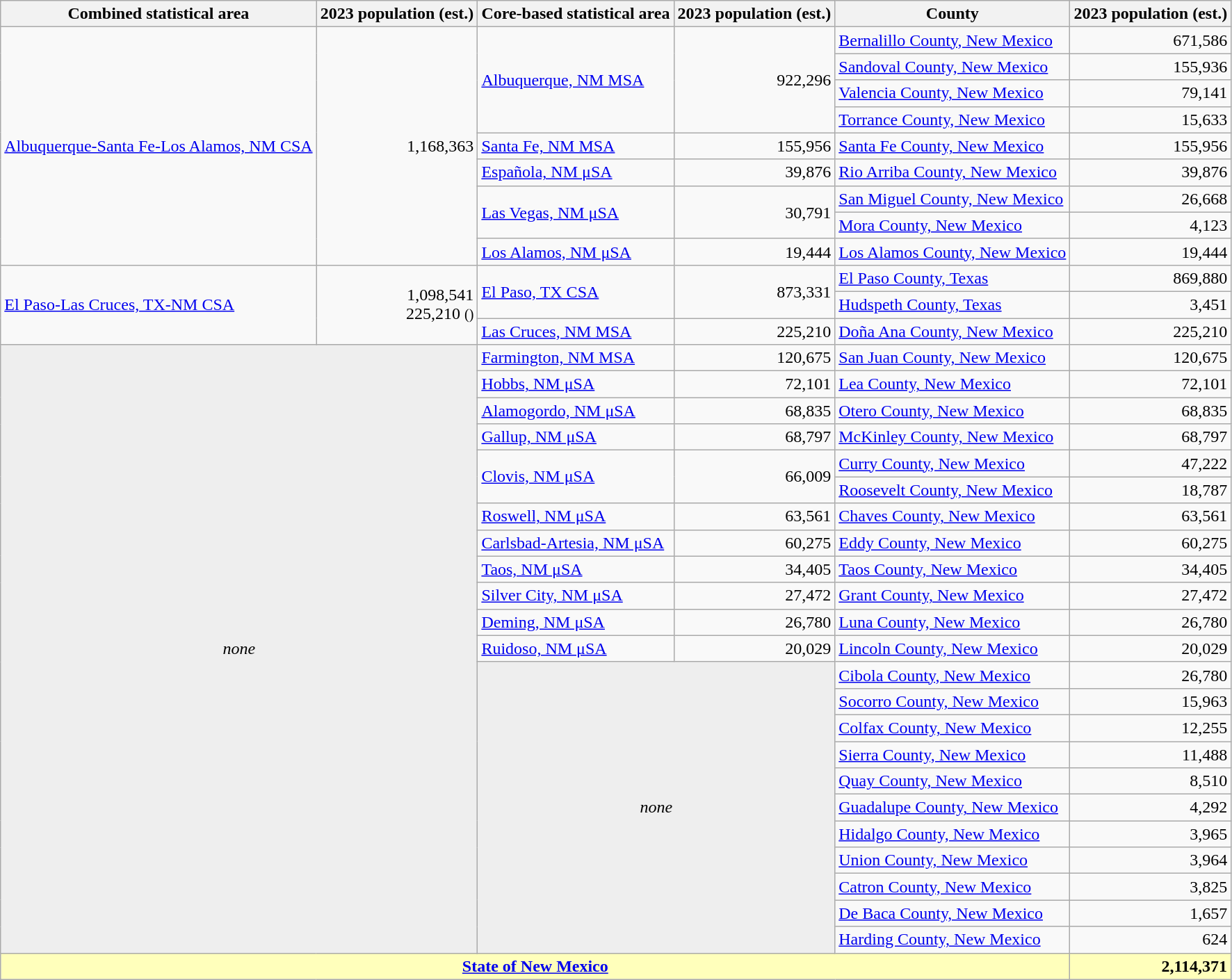<table class=wikitable>
<tr>
<th>Combined statistical area</th>
<th>2023 population (est.)</th>
<th>Core-based statistical area</th>
<th>2023 population (est.)</th>
<th>County</th>
<th>2023 population (est.)</th>
</tr>
<tr>
<td rowspan=9><a href='#'>Albuquerque-Santa Fe-Los Alamos, NM CSA</a></td>
<td rowspan=9 align=right>1,168,363</td>
<td rowspan=4><a href='#'>Albuquerque, NM MSA</a></td>
<td rowspan=4 align=right>922,296</td>
<td><a href='#'>Bernalillo County, New Mexico</a></td>
<td align=right>671,586</td>
</tr>
<tr>
<td><a href='#'>Sandoval County, New Mexico</a></td>
<td align=right>155,936</td>
</tr>
<tr>
<td><a href='#'>Valencia County, New Mexico</a></td>
<td align=right>79,141</td>
</tr>
<tr>
<td><a href='#'>Torrance County, New Mexico</a></td>
<td align=right>15,633</td>
</tr>
<tr>
<td rowspan=1><a href='#'>Santa Fe, NM MSA</a></td>
<td rowspan=1 align=right>155,956</td>
<td><a href='#'>Santa Fe County, New Mexico</a></td>
<td align=right>155,956</td>
</tr>
<tr>
<td rowspan=1><a href='#'>Española, NM μSA</a></td>
<td rowspan=1 align=right>39,876</td>
<td><a href='#'>Rio Arriba County, New Mexico</a></td>
<td align=right>39,876</td>
</tr>
<tr>
<td rowspan=2><a href='#'>Las Vegas, NM μSA</a></td>
<td rowspan=2 align=right>30,791</td>
<td><a href='#'>San Miguel County, New Mexico</a></td>
<td align=right>26,668</td>
</tr>
<tr>
<td><a href='#'>Mora County, New Mexico</a></td>
<td align=right>4,123</td>
</tr>
<tr>
<td rowspan=1><a href='#'>Los Alamos, NM μSA</a></td>
<td rowspan=1 align=right>19,444</td>
<td><a href='#'>Los Alamos County, New Mexico</a></td>
<td align=right>19,444</td>
</tr>
<tr>
<td rowspan=3><a href='#'><span>El Paso-Las Cruces, TX-NM CSA</span></a></td>
<td rowspan=3 align=right><span>1,098,541</span><br>225,210 <small>()</small></td>
<td rowspan=2><a href='#'><span>El Paso, TX CSA</span></a></td>
<td rowspan=2 align=right><span>873,331</span></td>
<td><a href='#'><span>El Paso County, Texas</span></a></td>
<td align=right><span>869,880</span></td>
</tr>
<tr>
<td><a href='#'><span>Hudspeth County, Texas</span></a></td>
<td align=right><span>3,451</span></td>
</tr>
<tr>
<td rowspan=1><a href='#'>Las Cruces, NM MSA</a></td>
<td rowspan=1 align=right>225,210</td>
<td><a href='#'>Doña Ana County, New Mexico</a></td>
<td align=right>225,210</td>
</tr>
<tr>
<td rowspan=23 colspan=2 align=center bgcolor=#EEEEEE><em>none</em></td>
<td rowspan=1><a href='#'>Farmington, NM MSA</a></td>
<td rowspan=1 align=right>120,675</td>
<td><a href='#'>San Juan County, New Mexico</a></td>
<td align=right>120,675</td>
</tr>
<tr>
<td rowspan=1><a href='#'>Hobbs, NM μSA</a></td>
<td rowspan=1 align=right>72,101</td>
<td><a href='#'>Lea County, New Mexico</a></td>
<td align=right>72,101</td>
</tr>
<tr>
<td rowspan=1><a href='#'>Alamogordo, NM μSA</a></td>
<td rowspan=1 align=right>68,835</td>
<td><a href='#'>Otero County, New Mexico</a></td>
<td align=right>68,835</td>
</tr>
<tr>
<td rowspan=1><a href='#'>Gallup, NM μSA</a></td>
<td rowspan=1 align=right>68,797</td>
<td><a href='#'>McKinley County, New Mexico</a></td>
<td align=right>68,797</td>
</tr>
<tr>
<td rowspan=2><a href='#'>Clovis, NM μSA</a></td>
<td rowspan=2 align=right>66,009</td>
<td><a href='#'>Curry County, New Mexico</a></td>
<td align=right>47,222</td>
</tr>
<tr>
<td><a href='#'>Roosevelt County, New Mexico</a></td>
<td align=right>18,787</td>
</tr>
<tr>
<td rowspan=1><a href='#'>Roswell, NM μSA</a></td>
<td rowspan=1 align=right>63,561</td>
<td><a href='#'>Chaves County, New Mexico</a></td>
<td align=right>63,561</td>
</tr>
<tr>
<td rowspan=1><a href='#'>Carlsbad-Artesia, NM μSA</a></td>
<td rowspan=1 align=right>60,275</td>
<td><a href='#'>Eddy County, New Mexico</a></td>
<td align=right>60,275</td>
</tr>
<tr>
<td rowspan=1><a href='#'>Taos, NM μSA</a></td>
<td rowspan=1 align=right>34,405</td>
<td><a href='#'>Taos County, New Mexico</a></td>
<td align=right>34,405</td>
</tr>
<tr>
<td rowspan=1><a href='#'>Silver City, NM μSA</a></td>
<td rowspan=1 align=right>27,472</td>
<td><a href='#'>Grant County, New Mexico</a></td>
<td align=right>27,472</td>
</tr>
<tr>
<td rowspan=1><a href='#'>Deming, NM μSA</a></td>
<td rowspan=1 align=right>26,780</td>
<td><a href='#'>Luna County, New Mexico</a></td>
<td align=right>26,780</td>
</tr>
<tr>
<td rowspan=1><a href='#'>Ruidoso, NM μSA</a></td>
<td rowspan=1 align=right>20,029</td>
<td><a href='#'>Lincoln County, New Mexico</a></td>
<td align=right>20,029</td>
</tr>
<tr>
<td rowspan=11 colspan=2 align=center bgcolor=#EEEEEE><em>none</em></td>
<td><a href='#'>Cibola County, New Mexico</a></td>
<td align=right>26,780</td>
</tr>
<tr>
<td><a href='#'>Socorro County, New Mexico</a></td>
<td align=right>15,963</td>
</tr>
<tr>
<td><a href='#'>Colfax County, New Mexico</a></td>
<td align=right>12,255</td>
</tr>
<tr>
<td><a href='#'>Sierra County, New Mexico</a></td>
<td align=right>11,488</td>
</tr>
<tr>
<td><a href='#'>Quay County, New Mexico</a></td>
<td align=right>8,510</td>
</tr>
<tr>
<td><a href='#'>Guadalupe County, New Mexico</a></td>
<td align=right>4,292</td>
</tr>
<tr>
<td><a href='#'>Hidalgo County, New Mexico</a></td>
<td align=right>3,965</td>
</tr>
<tr>
<td><a href='#'>Union County, New Mexico</a></td>
<td align=right>3,964</td>
</tr>
<tr>
<td><a href='#'>Catron County, New Mexico</a></td>
<td align=right>3,825</td>
</tr>
<tr>
<td><a href='#'>De Baca County, New Mexico</a></td>
<td align=right>1,657</td>
</tr>
<tr>
<td><a href='#'>Harding County, New Mexico</a></td>
<td align=right>624</td>
</tr>
<tr style="font-weight:bold;" bgcolor=#FFFFBB>
<td colspan=5 align=center><a href='#'>State of New Mexico</a></td>
<td align=right>2,114,371</td>
</tr>
</table>
